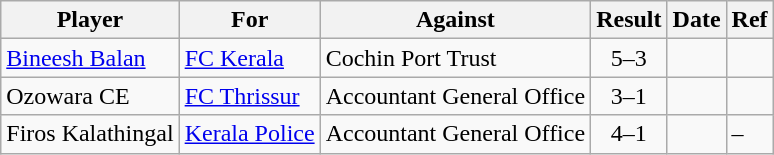<table class="wikitable">
<tr>
<th>Player</th>
<th>For</th>
<th>Against</th>
<th style="text-align:center">Result</th>
<th>Date</th>
<th>Ref</th>
</tr>
<tr>
<td> <a href='#'>Bineesh Balan</a></td>
<td><a href='#'>FC Kerala</a></td>
<td>Cochin Port Trust</td>
<td style="text-align:center;">5–3</td>
<td></td>
<td></td>
</tr>
<tr>
<td> Ozowara CE</td>
<td><a href='#'>FC Thrissur</a></td>
<td>Accountant General Office</td>
<td style="text-align:center;">3–1</td>
<td></td>
<td></td>
</tr>
<tr>
<td> Firos Kalathingal</td>
<td><a href='#'>Kerala Police</a></td>
<td>Accountant General Office</td>
<td style="text-align:center;">4–1</td>
<td></td>
<td>–</td>
</tr>
</table>
